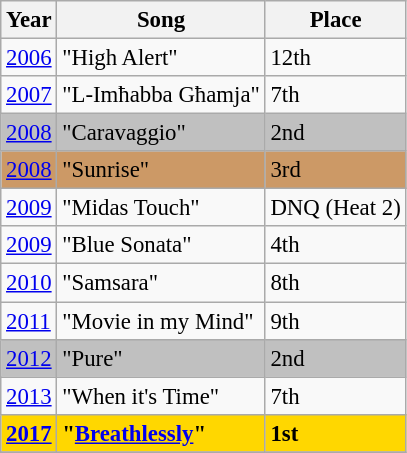<table class="sortable wikitable" style="font-size: 95%;">
<tr>
<th>Year</th>
<th>Song</th>
<th>Place</th>
</tr>
<tr>
<td><a href='#'>2006</a></td>
<td>"High Alert"</td>
<td>12th</td>
</tr>
<tr>
<td><a href='#'>2007</a></td>
<td>"L-Imħabba Għamja"</td>
<td>7th</td>
</tr>
<tr bgcolor=silver>
<td><a href='#'>2008</a></td>
<td>"Caravaggio"</td>
<td>2nd</td>
</tr>
<tr bgcolor="#cc9966">
<td><a href='#'>2008</a></td>
<td>"Sunrise"</td>
<td>3rd</td>
</tr>
<tr>
<td><a href='#'>2009</a></td>
<td>"Midas Touch"</td>
<td>DNQ (Heat 2)</td>
</tr>
<tr>
<td><a href='#'>2009</a></td>
<td>"Blue Sonata"</td>
<td>4th</td>
</tr>
<tr>
<td><a href='#'>2010</a></td>
<td>"Samsara"</td>
<td>8th</td>
</tr>
<tr>
<td><a href='#'>2011</a></td>
<td>"Movie in my Mind"</td>
<td>9th</td>
</tr>
<tr bgcolor=silver>
<td><a href='#'>2012</a></td>
<td>"Pure"</td>
<td>2nd</td>
</tr>
<tr>
<td><a href='#'>2013</a></td>
<td>"When it's Time"</td>
<td>7th</td>
</tr>
<tr style="font-weight: bold; background: gold;">
<td><a href='#'>2017</a></td>
<td>"<a href='#'>Breathlessly</a>"</td>
<td>1st</td>
</tr>
<tr>
</tr>
</table>
